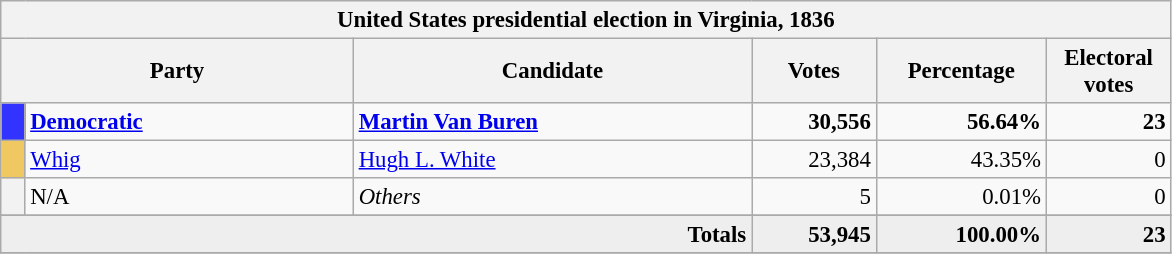<table class="wikitable" style="font-size: 95%;">
<tr>
<th colspan="6">United States presidential election in Virginia, 1836</th>
</tr>
<tr>
<th colspan="2" style="width: 15em">Party</th>
<th style="width: 17em">Candidate</th>
<th style="width: 5em">Votes</th>
<th style="width: 7em">Percentage</th>
<th style="width: 5em">Electoral votes</th>
</tr>
<tr>
<th style="background-color:#3333FF; width: 3px"></th>
<td style="width: 130px"><strong><a href='#'>Democratic</a></strong></td>
<td><strong><a href='#'>Martin Van Buren</a></strong></td>
<td align="right"><strong>30,556</strong></td>
<td align="right"><strong>56.64%</strong></td>
<td align="right"><strong>23</strong></td>
</tr>
<tr>
<th style="background-color:#F0C862; width: 3px"></th>
<td style="width: 130px"><a href='#'>Whig</a></td>
<td><a href='#'>Hugh L. White</a></td>
<td align="right">23,384</td>
<td align="right">43.35%</td>
<td align="right">0</td>
</tr>
<tr>
<th style="background-color:#DDDDD; width: 3px"></th>
<td style="width: 130px">N/A</td>
<td><em>Others</em></td>
<td align="right">5</td>
<td align="right">0.01%</td>
<td align="right">0</td>
</tr>
<tr>
</tr>
<tr bgcolor="#EEEEEE">
<td colspan="3" align="right"><strong>Totals</strong></td>
<td align="right"><strong>53,945</strong></td>
<td align="right"><strong>100.00%</strong></td>
<td align="right"><strong>23</strong></td>
</tr>
<tr>
</tr>
</table>
